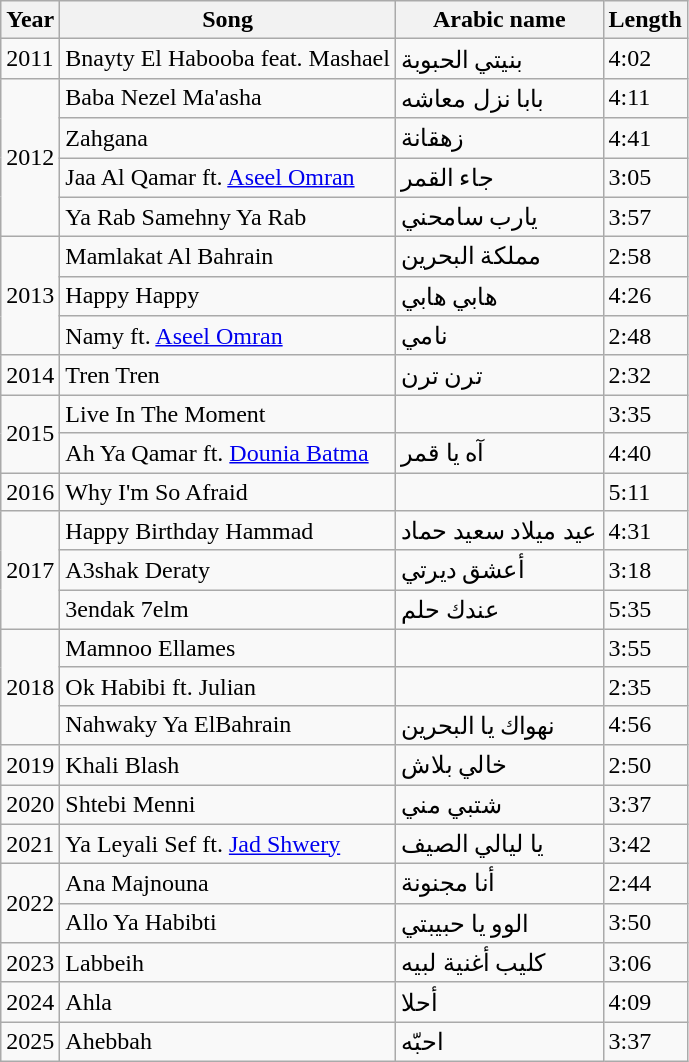<table class="wikitable suitable">
<tr>
<th>Year</th>
<th>Song</th>
<th>Arabic name</th>
<th>Length</th>
</tr>
<tr>
<td>2011</td>
<td>Bnayty El Habooba feat. Mashael</td>
<td>بنيتي الحبوبة</td>
<td>4:02</td>
</tr>
<tr>
<td rowspan="4">2012</td>
<td>Baba Nezel Ma'asha</td>
<td>بابا نزل معاشه</td>
<td>4:11</td>
</tr>
<tr>
<td>Zahgana</td>
<td>زهقانة</td>
<td>4:41</td>
</tr>
<tr>
<td>Jaa Al Qamar ft. <a href='#'>Aseel Omran</a></td>
<td>جاء القمر</td>
<td>3:05</td>
</tr>
<tr>
<td>Ya Rab Samehny Ya Rab</td>
<td>يارب سامحني</td>
<td>3:57</td>
</tr>
<tr>
<td rowspan="3">2013</td>
<td>Mamlakat Al Bahrain</td>
<td>مملكة البحرين</td>
<td>2:58</td>
</tr>
<tr>
<td>Happy Happy</td>
<td>هابي هابي</td>
<td>4:26</td>
</tr>
<tr>
<td>Namy ft. <a href='#'>Aseel Omran</a></td>
<td>نامي</td>
<td>2:48</td>
</tr>
<tr>
<td>2014</td>
<td>Tren Tren</td>
<td>ترن ترن</td>
<td>2:32</td>
</tr>
<tr>
<td rowspan="2">2015</td>
<td>Live In The Moment</td>
<td></td>
<td>3:35</td>
</tr>
<tr>
<td>Ah Ya Qamar ft. <a href='#'>Dounia Batma</a></td>
<td>آه يا قمر</td>
<td>4:40</td>
</tr>
<tr>
<td>2016</td>
<td>Why I'm So Afraid</td>
<td></td>
<td>5:11</td>
</tr>
<tr>
<td rowspan="3">2017</td>
<td>Happy Birthday Hammad</td>
<td>عيد ميلاد سعيد حماد</td>
<td>4:31</td>
</tr>
<tr>
<td>A3shak Deraty</td>
<td>أعشق ديرتي </td>
<td>3:18</td>
</tr>
<tr>
<td>3endak 7elm</td>
<td>عندك حلم</td>
<td>5:35</td>
</tr>
<tr>
<td rowspan="3">2018</td>
<td>Mamnoo Ellames</td>
<td></td>
<td>3:55</td>
</tr>
<tr>
<td>Ok Habibi ft. Julian</td>
<td></td>
<td>2:35</td>
</tr>
<tr>
<td>Nahwaky Ya ElBahrain</td>
<td>نهواك يا البحرين</td>
<td>4:56</td>
</tr>
<tr>
<td>2019</td>
<td>Khali Blash</td>
<td>خالي بلاش</td>
<td>2:50</td>
</tr>
<tr>
<td>2020</td>
<td>Shtebi Menni</td>
<td>شتبي مني</td>
<td>3:37</td>
</tr>
<tr>
<td>2021</td>
<td>Ya Leyali Sef ft. <a href='#'>Jad Shwery</a></td>
<td>يا ليالي الصيف</td>
<td>3:42</td>
</tr>
<tr>
<td rowspan="2">2022</td>
<td>Ana Majnouna</td>
<td>أنا مجنونة</td>
<td>2:44</td>
</tr>
<tr>
<td>Allo Ya Habibti</td>
<td>الوو يا حبيبتي</td>
<td>3:50</td>
</tr>
<tr>
<td>2023</td>
<td>Labbeih</td>
<td>كليب أغنية لبيه</td>
<td>3:06</td>
</tr>
<tr>
<td>2024</td>
<td>Ahla </td>
<td>أحلا</td>
<td>4:09</td>
</tr>
<tr>
<td>2025</td>
<td>Ahebbah</td>
<td>احبّه</td>
<td>3:37</td>
</tr>
</table>
